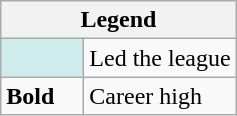<table class="wikitable">
<tr>
<th colspan="2">Legend</th>
</tr>
<tr>
<td style="background:#cfecec; width:3em;"></td>
<td>Led the league</td>
</tr>
<tr>
<td><strong>Bold</strong></td>
<td>Career high</td>
</tr>
</table>
